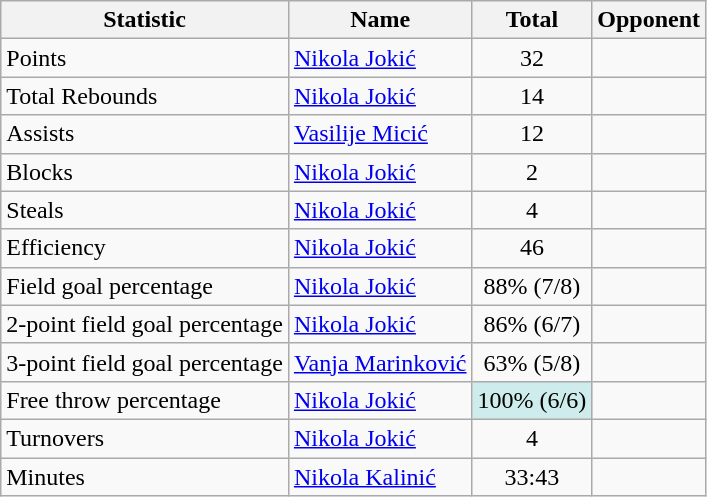<table class=wikitable>
<tr>
<th>Statistic</th>
<th>Name</th>
<th>Total</th>
<th>Opponent</th>
</tr>
<tr>
<td>Points</td>
<td><a href='#'>Nikola Jokić</a></td>
<td align=center>32</td>
<td></td>
</tr>
<tr>
<td>Total Rebounds</td>
<td><a href='#'>Nikola Jokić</a></td>
<td align=center>14</td>
<td></td>
</tr>
<tr>
<td>Assists</td>
<td><a href='#'>Vasilije Micić</a></td>
<td align=center>12</td>
<td></td>
</tr>
<tr>
<td>Blocks</td>
<td><a href='#'>Nikola Jokić</a></td>
<td align=center>2</td>
<td></td>
</tr>
<tr>
<td>Steals</td>
<td><a href='#'>Nikola Jokić</a></td>
<td align=center>4</td>
<td></td>
</tr>
<tr>
<td>Efficiency</td>
<td><a href='#'>Nikola Jokić</a></td>
<td align=center>46</td>
<td></td>
</tr>
<tr>
<td>Field goal percentage</td>
<td><a href='#'>Nikola Jokić</a></td>
<td align=center>88% (7/8)</td>
<td></td>
</tr>
<tr>
<td>2-point field goal percentage</td>
<td><a href='#'>Nikola Jokić</a></td>
<td align=center>86% (6/7)</td>
<td></td>
</tr>
<tr>
<td>3-point field goal percentage</td>
<td><a href='#'>Vanja Marinković</a></td>
<td align=center>63% (5/8)</td>
<td></td>
</tr>
<tr>
<td>Free throw percentage</td>
<td><a href='#'>Nikola Jokić</a></td>
<td align=center style="background:#CFECEC;">100% (6/6)</td>
<td></td>
</tr>
<tr>
<td>Turnovers</td>
<td><a href='#'>Nikola Jokić</a></td>
<td align=center>4</td>
<td></td>
</tr>
<tr>
<td>Minutes</td>
<td><a href='#'>Nikola Kalinić</a></td>
<td align=center>33:43</td>
<td></td>
</tr>
</table>
